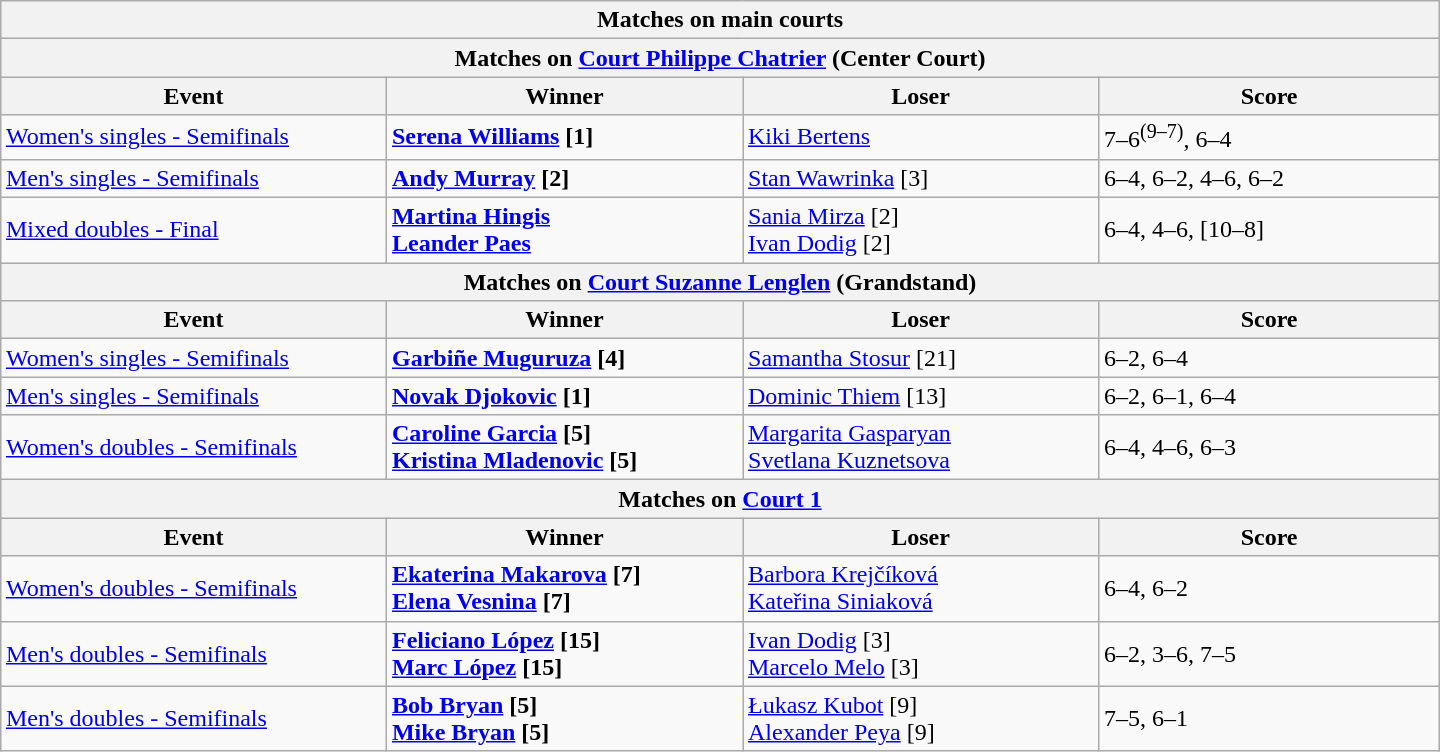<table class="wikitable collapsible uncollapsed" style=margin:auto>
<tr>
<th colspan=4 style=white-space:nowrap>Matches on main courts</th>
</tr>
<tr>
<th colspan=4><strong>Matches on <a href='#'>Court Philippe Chatrier</a> (Center Court)</strong></th>
</tr>
<tr>
<th width=240>Event</th>
<th width=230>Winner</th>
<th width=230>Loser</th>
<th width=220>Score</th>
</tr>
<tr>
<td><a href='#'>Women's singles - Semifinals</a></td>
<td><strong> <a href='#'>Serena Williams</a> [1]</strong></td>
<td> <a href='#'>Kiki Bertens</a></td>
<td>7–6<sup>(9–7)</sup>, 6–4</td>
</tr>
<tr>
<td><a href='#'>Men's singles - Semifinals</a></td>
<td><strong> <a href='#'>Andy Murray</a> [2]</strong></td>
<td> <a href='#'>Stan Wawrinka</a> [3]</td>
<td>6–4, 6–2, 4–6, 6–2</td>
</tr>
<tr>
<td><a href='#'>Mixed doubles - Final</a></td>
<td><strong> <a href='#'>Martina Hingis</a><br> <a href='#'>Leander Paes</a></strong></td>
<td> <a href='#'>Sania Mirza</a> [2]<br> <a href='#'>Ivan Dodig</a> [2]</td>
<td>6–4, 4–6, [10–8]</td>
</tr>
<tr>
<th colspan=4><strong>Matches on <a href='#'>Court Suzanne Lenglen</a> (Grandstand)</strong></th>
</tr>
<tr>
<th width=250>Event</th>
<th width=220>Winner</th>
<th width=220>Loser</th>
<th width=220>Score</th>
</tr>
<tr>
<td><a href='#'>Women's singles - Semifinals</a></td>
<td><strong> <a href='#'>Garbiñe Muguruza</a> [4]</strong></td>
<td> <a href='#'>Samantha Stosur</a> [21]</td>
<td>6–2, 6–4</td>
</tr>
<tr>
<td><a href='#'>Men's singles - Semifinals</a></td>
<td><strong> <a href='#'>Novak Djokovic</a> [1]</strong></td>
<td> <a href='#'>Dominic Thiem</a> [13]</td>
<td>6–2, 6–1, 6–4</td>
</tr>
<tr>
<td><a href='#'>Women's doubles - Semifinals</a></td>
<td><strong> <a href='#'>Caroline Garcia</a> [5]<br> <a href='#'>Kristina Mladenovic</a> [5]</strong></td>
<td> <a href='#'>Margarita Gasparyan</a><br> <a href='#'>Svetlana Kuznetsova</a></td>
<td>6–4, 4–6, 6–3</td>
</tr>
<tr>
<th colspan=4><strong>Matches on <a href='#'>Court 1</a></strong></th>
</tr>
<tr>
<th width=250>Event</th>
<th width=220>Winner</th>
<th width=220>Loser</th>
<th width=220>Score</th>
</tr>
<tr>
<td><a href='#'>Women's doubles - Semifinals</a></td>
<td><strong> <a href='#'>Ekaterina Makarova</a> [7]<br> <a href='#'>Elena Vesnina</a> [7]</strong></td>
<td> <a href='#'>Barbora Krejčíková</a><br> <a href='#'>Kateřina Siniaková</a></td>
<td>6–4, 6–2</td>
</tr>
<tr>
<td><a href='#'>Men's doubles - Semifinals</a></td>
<td><strong> <a href='#'>Feliciano López</a> [15]<br> <a href='#'>Marc López</a> [15]</strong></td>
<td> <a href='#'>Ivan Dodig</a> [3]<br> <a href='#'>Marcelo Melo</a> [3]</td>
<td>6–2, 3–6, 7–5</td>
</tr>
<tr>
<td><a href='#'>Men's doubles - Semifinals</a></td>
<td><strong> <a href='#'>Bob Bryan</a> [5] <br>  <a href='#'>Mike Bryan</a> [5]</strong></td>
<td> <a href='#'>Łukasz Kubot</a> [9] <br>  <a href='#'>Alexander Peya</a> [9]</td>
<td>7–5, 6–1</td>
</tr>
</table>
